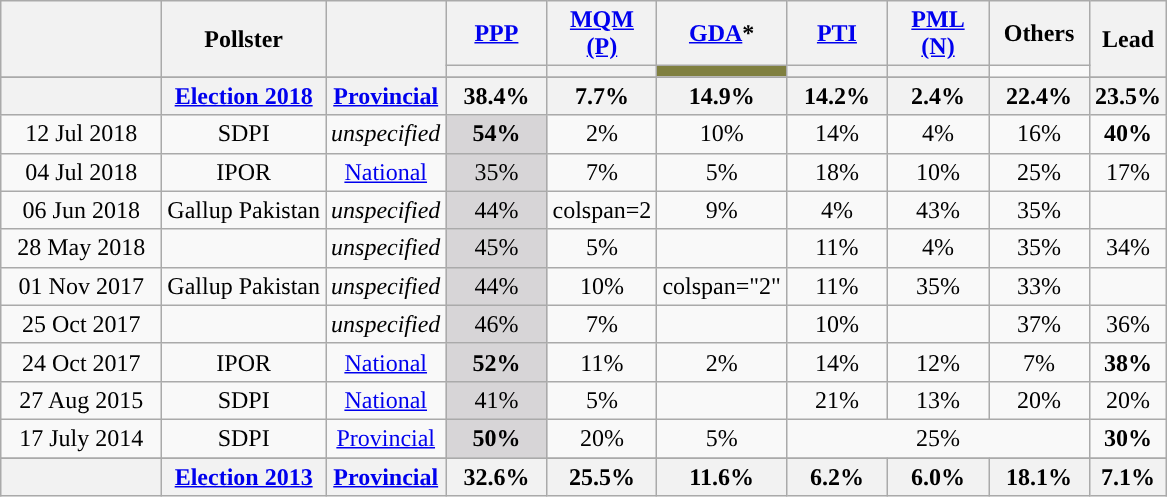<table class="wikitable sortable" style="text-align:center">
<tr>
<th style="width:100px;" rowspan="2"></th>
<th rowspan="2">Pollster</th>
<th style="width:60px;" rowspan="2"></th>
<th style="width:60px;" class="unsortable"><a href='#'>PPP</a></th>
<th style="width:60px;" class="unsortable"><a href='#'>MQM (P)</a></th>
<th style="width:60px;" class="unsortable"><a href='#'>GDA</a>*</th>
<th style="width:60px;" class="unsortable"><a href='#'>PTI</a></th>
<th style="width:60px;" class="unsortable"><a href='#'>PML (N)</a></th>
<th style="width:60px;" class="unsortable">Others</th>
<th class="unsortable" style="width:20px;" rowspan="2">Lead</th>
</tr>
<tr>
<th class="unsortable" style="color:inherit;background:"></th>
<th class="unsortable" style="color:inherit;background:"></th>
<th class="unsortable" style="color:inherit;background:#808040; width:60px;"></th>
<th class="unsortable" style="color:inherit;background:"></th>
<th class="unsortable" style="color:inherit;background:"></th>
</tr>
<tr>
</tr>
<tr class=sortbottom style="background:#f2f2f2; font-weight:bold">
<th></th>
<th><a href='#'>Election 2018</a></th>
<th><a href='#'>Provincial</a></th>
<th style="background:"><strong>38.4%</strong></th>
<th>7.7%</th>
<th>14.9%</th>
<th>14.2%</th>
<th>2.4%</th>
<th>22.4%</th>
<th style="background:"><strong>23.5%</strong></th>
</tr>
<tr>
<td>12 Jul 2018</td>
<td>SDPI</td>
<td><em>unspecified</em></td>
<td style="background:#D7D5D7"><strong>54%</strong></td>
<td>2%</td>
<td>10%</td>
<td>14%</td>
<td>4%</td>
<td>16%</td>
<td style="background:"><strong>40%</strong></td>
</tr>
<tr>
<td>04 Jul 2018</td>
<td>IPOR</td>
<td><a href='#'>National</a></td>
<td style="background:#D7D5D7">35%</td>
<td>7%</td>
<td>5%</td>
<td>18%</td>
<td>10%</td>
<td>25%</td>
<td style="background:">17%</td>
</tr>
<tr>
<td>06 Jun 2018</td>
<td>Gallup Pakistan</td>
<td><em>unspecified</em></td>
<td style="background:#D7D5D7">44%</td>
<td>colspan=2 </td>
<td>9%</td>
<td>4%</td>
<td>43%</td>
<td style="background:">35%</td>
</tr>
<tr>
<td>28 May 2018</td>
<td></td>
<td><em>unspecified</em></td>
<td style="background:#D7D5D7">45%</td>
<td>5%</td>
<td></td>
<td>11%</td>
<td>4%</td>
<td>35%</td>
<td style="background:">34%</td>
</tr>
<tr>
<td>01 Nov 2017</td>
<td>Gallup Pakistan</td>
<td><em>unspecified</em></td>
<td style="background:#D7D5D7">44%</td>
<td>10%</td>
<td>colspan="2" </td>
<td>11%</td>
<td>35%</td>
<td style="background:">33%</td>
</tr>
<tr>
<td>25 Oct 2017</td>
<td></td>
<td><em>unspecified</em></td>
<td style="background:#D7D5D7">46%</td>
<td>7%</td>
<td></td>
<td>10%</td>
<td></td>
<td>37%</td>
<td style="background:">36%</td>
</tr>
<tr>
<td>24 Oct 2017</td>
<td>IPOR</td>
<td><a href='#'>National</a></td>
<td style="background:#D7D5D7"><strong>52%</strong></td>
<td>11%</td>
<td>2%</td>
<td>14%</td>
<td>12%</td>
<td>7%</td>
<td style="background:"><strong>38%</strong></td>
</tr>
<tr>
<td>27 Aug 2015</td>
<td>SDPI</td>
<td><a href='#'>National</a></td>
<td style="background:#D7D5D7">41%</td>
<td>5%</td>
<td></td>
<td>21%</td>
<td>13%</td>
<td>20%</td>
<td style="background:">20%</td>
</tr>
<tr>
<td>17 July 2014</td>
<td>SDPI</td>
<td><a href='#'>Provincial</a></td>
<td style="background:#D7D5D7"><strong>50%</strong></td>
<td>20%</td>
<td>5%</td>
<td colspan="3">25%</td>
<td style="background:"><strong>30%</strong></td>
</tr>
<tr>
</tr>
<tr class=sortbottom style="background:#f2f2f2; font-weight:bold">
<th></th>
<th><a href='#'>Election 2013</a></th>
<th><a href='#'>Provincial</a></th>
<th style="background:"><strong>32.6%</strong></th>
<th>25.5%</th>
<th>11.6%</th>
<th>6.2%</th>
<th>6.0%</th>
<th>18.1%</th>
<th style="background:"><strong>7.1%</strong></th>
</tr>
</table>
